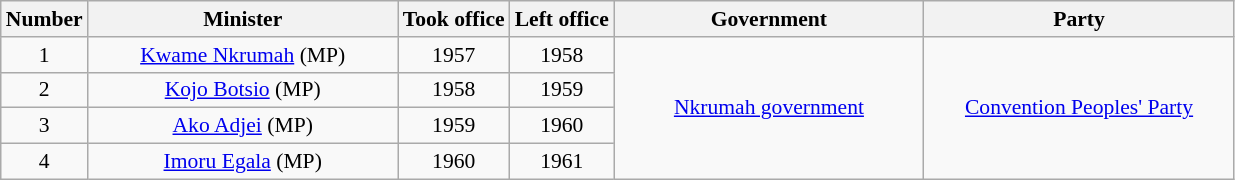<table class="wikitable" style="font-size:90%; text-align:center;">
<tr>
<th>Number</th>
<th width=200>Minister</th>
<th>Took office</th>
<th>Left office</th>
<th width=200>Government</th>
<th width=200>Party</th>
</tr>
<tr>
<td>1</td>
<td><a href='#'>Kwame Nkrumah</a> (MP)</td>
<td>1957</td>
<td>1958</td>
<td rowspan=4><a href='#'>Nkrumah government</a></td>
<td rowspan=4><a href='#'>Convention Peoples' Party</a></td>
</tr>
<tr>
<td>2</td>
<td><a href='#'>Kojo Botsio</a> (MP)</td>
<td>1958</td>
<td>1959</td>
</tr>
<tr>
<td>3</td>
<td><a href='#'>Ako Adjei</a> (MP)</td>
<td>1959</td>
<td>1960</td>
</tr>
<tr>
<td>4</td>
<td><a href='#'>Imoru Egala</a> (MP)</td>
<td>1960</td>
<td>1961</td>
</tr>
</table>
